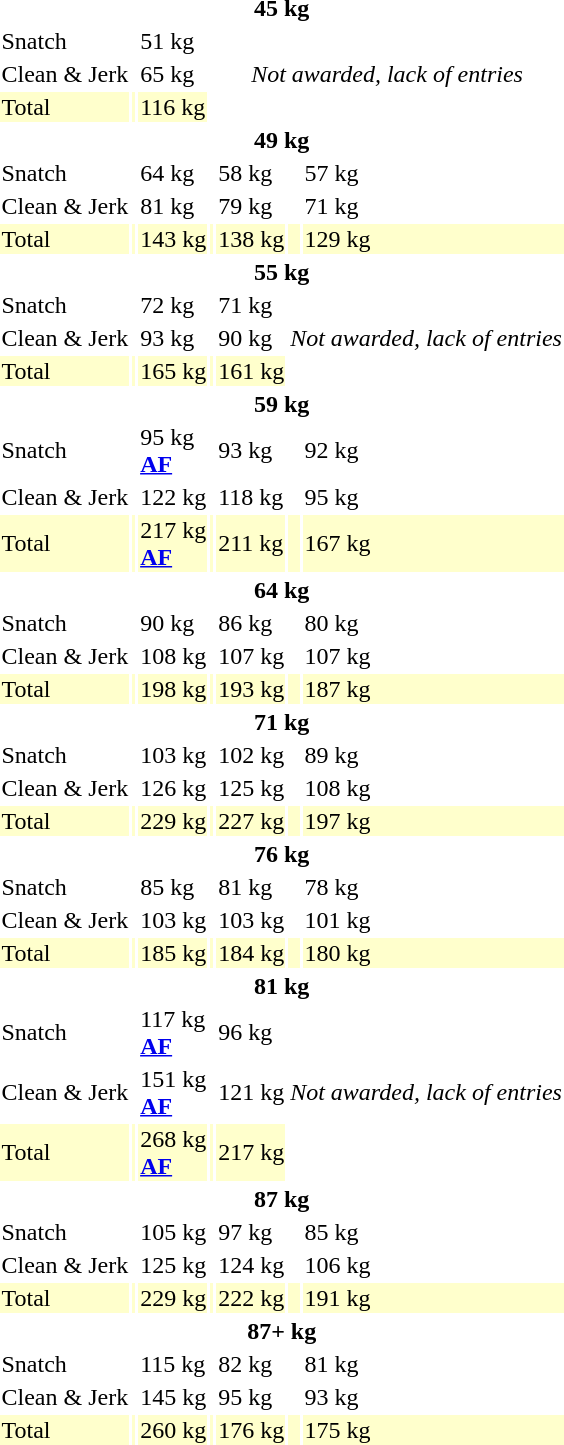<table>
<tr>
<th colspan=7>45 kg</th>
</tr>
<tr>
<td>Snatch</td>
<td></td>
<td>51 kg</td>
<td rowspan=3 colspan=4 align=center><em>Not awarded, lack of entries</em></td>
</tr>
<tr>
<td>Clean & Jerk</td>
<td></td>
<td>65 kg</td>
</tr>
<tr bgcolor=ffffcc>
<td>Total</td>
<td></td>
<td>116 kg</td>
</tr>
<tr>
<th colspan=7>49 kg</th>
</tr>
<tr>
<td>Snatch</td>
<td></td>
<td>64 kg</td>
<td></td>
<td>58 kg</td>
<td></td>
<td>57 kg</td>
</tr>
<tr>
<td>Clean & Jerk</td>
<td></td>
<td>81 kg</td>
<td></td>
<td>79 kg</td>
<td></td>
<td>71 kg</td>
</tr>
<tr bgcolor=ffffcc>
<td>Total</td>
<td></td>
<td>143 kg</td>
<td></td>
<td>138 kg</td>
<td></td>
<td>129 kg</td>
</tr>
<tr>
<th colspan=7>55 kg</th>
</tr>
<tr>
<td>Snatch</td>
<td></td>
<td>72 kg</td>
<td></td>
<td>71 kg</td>
<td rowspan=3 colspan=2 align=center><em>Not awarded, lack of entries</em></td>
</tr>
<tr>
<td>Clean & Jerk</td>
<td></td>
<td>93 kg</td>
<td></td>
<td>90 kg</td>
</tr>
<tr bgcolor=ffffcc>
<td>Total</td>
<td></td>
<td>165 kg</td>
<td></td>
<td>161 kg</td>
</tr>
<tr>
<th colspan=7>59 kg</th>
</tr>
<tr>
<td>Snatch</td>
<td></td>
<td>95 kg<br><strong><a href='#'>AF</a></strong></td>
<td></td>
<td>93 kg</td>
<td></td>
<td>92 kg</td>
</tr>
<tr>
<td>Clean & Jerk</td>
<td></td>
<td>122 kg</td>
<td></td>
<td>118 kg</td>
<td></td>
<td>95 kg</td>
</tr>
<tr bgcolor=ffffcc>
<td>Total</td>
<td></td>
<td>217 kg<br><strong><a href='#'>AF</a></strong></td>
<td></td>
<td>211 kg</td>
<td></td>
<td>167 kg</td>
</tr>
<tr>
<th colspan=7>64 kg</th>
</tr>
<tr>
<td>Snatch</td>
<td></td>
<td>90 kg</td>
<td></td>
<td>86 kg</td>
<td></td>
<td>80 kg</td>
</tr>
<tr>
<td>Clean & Jerk</td>
<td></td>
<td>108 kg</td>
<td></td>
<td>107 kg</td>
<td></td>
<td>107 kg</td>
</tr>
<tr bgcolor=ffffcc>
<td>Total</td>
<td></td>
<td>198 kg</td>
<td></td>
<td>193 kg</td>
<td></td>
<td>187 kg</td>
</tr>
<tr>
<th colspan=7>71 kg</th>
</tr>
<tr>
<td>Snatch</td>
<td></td>
<td>103 kg</td>
<td></td>
<td>102 kg</td>
<td></td>
<td>89 kg</td>
</tr>
<tr>
<td>Clean & Jerk</td>
<td></td>
<td>126 kg</td>
<td></td>
<td>125 kg</td>
<td></td>
<td>108 kg</td>
</tr>
<tr bgcolor=ffffcc>
<td>Total</td>
<td></td>
<td>229 kg</td>
<td></td>
<td>227 kg</td>
<td></td>
<td>197 kg</td>
</tr>
<tr>
<th colspan=7>76 kg</th>
</tr>
<tr>
<td>Snatch</td>
<td></td>
<td>85 kg</td>
<td></td>
<td>81 kg</td>
<td></td>
<td>78 kg</td>
</tr>
<tr>
<td>Clean & Jerk</td>
<td></td>
<td>103 kg</td>
<td></td>
<td>103 kg</td>
<td></td>
<td>101 kg</td>
</tr>
<tr bgcolor=ffffcc>
<td>Total</td>
<td></td>
<td>185 kg</td>
<td></td>
<td>184 kg</td>
<td></td>
<td>180 kg</td>
</tr>
<tr>
<th colspan=7>81 kg</th>
</tr>
<tr>
<td>Snatch</td>
<td></td>
<td>117 kg<br><strong><a href='#'>AF</a></strong></td>
<td></td>
<td>96 kg</td>
<td rowspan=3 colspan=2 align=center><em>Not awarded, lack of entries</em></td>
</tr>
<tr>
<td>Clean & Jerk</td>
<td></td>
<td>151 kg<br><strong><a href='#'>AF</a></strong></td>
<td></td>
<td>121 kg</td>
</tr>
<tr bgcolor=ffffcc>
<td>Total</td>
<td></td>
<td>268 kg<br><strong><a href='#'>AF</a></strong></td>
<td></td>
<td>217 kg</td>
</tr>
<tr>
<th colspan=7>87 kg</th>
</tr>
<tr>
<td>Snatch</td>
<td></td>
<td>105 kg</td>
<td></td>
<td>97 kg</td>
<td></td>
<td>85 kg</td>
</tr>
<tr>
<td>Clean & Jerk</td>
<td></td>
<td>125 kg</td>
<td></td>
<td>124 kg</td>
<td></td>
<td>106 kg</td>
</tr>
<tr bgcolor=ffffcc>
<td>Total</td>
<td></td>
<td>229 kg</td>
<td></td>
<td>222 kg</td>
<td></td>
<td>191 kg</td>
</tr>
<tr>
<th colspan=7>87+ kg</th>
</tr>
<tr>
<td>Snatch</td>
<td></td>
<td>115 kg</td>
<td></td>
<td>82 kg</td>
<td></td>
<td>81 kg</td>
</tr>
<tr>
<td>Clean & Jerk</td>
<td></td>
<td>145 kg</td>
<td></td>
<td>95 kg</td>
<td></td>
<td>93 kg</td>
</tr>
<tr bgcolor=ffffcc>
<td>Total</td>
<td></td>
<td>260 kg</td>
<td></td>
<td>176 kg</td>
<td></td>
<td>175 kg</td>
</tr>
</table>
